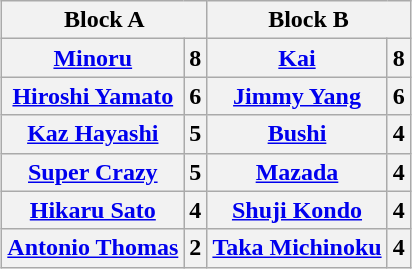<table class="wikitable" style="margin: 1em auto 1em auto;text-align:center">
<tr>
<th colspan="2">Block A</th>
<th colspan="2">Block B</th>
</tr>
<tr>
<th><a href='#'>Minoru</a></th>
<th>8</th>
<th><a href='#'>Kai</a></th>
<th>8</th>
</tr>
<tr>
<th><a href='#'>Hiroshi Yamato</a></th>
<th>6</th>
<th><a href='#'>Jimmy Yang</a></th>
<th>6</th>
</tr>
<tr>
<th><a href='#'>Kaz Hayashi</a></th>
<th>5</th>
<th><a href='#'>Bushi</a></th>
<th>4</th>
</tr>
<tr>
<th><a href='#'>Super Crazy</a></th>
<th>5</th>
<th><a href='#'>Mazada</a></th>
<th>4</th>
</tr>
<tr>
<th><a href='#'>Hikaru Sato</a></th>
<th>4</th>
<th><a href='#'>Shuji Kondo</a></th>
<th>4</th>
</tr>
<tr>
<th><a href='#'>Antonio Thomas</a></th>
<th>2</th>
<th><a href='#'>Taka Michinoku</a></th>
<th>4</th>
</tr>
</table>
